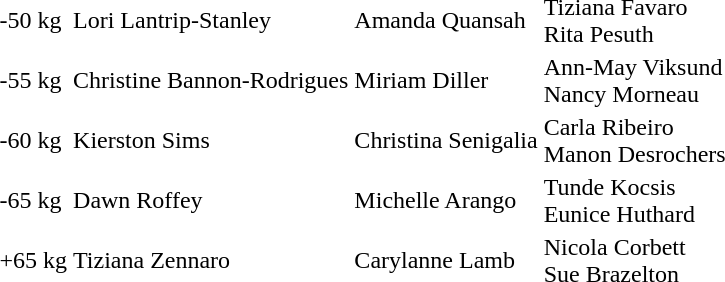<table>
<tr>
<td>-50 kg</td>
<td>Lori Lantrip-Stanley </td>
<td>Amanda Quansah </td>
<td>Tiziana Favaro <br>Rita Pesuth </td>
</tr>
<tr>
<td>-55 kg</td>
<td>Christine Bannon-Rodrigues </td>
<td>Miriam Diller </td>
<td>Ann-May Viksund <br>Nancy Morneau </td>
</tr>
<tr>
<td>-60 kg</td>
<td>Kierston Sims </td>
<td>Christina Senigalia </td>
<td>Carla Ribeiro <br>Manon Desrochers </td>
</tr>
<tr>
<td>-65 kg</td>
<td>Dawn Roffey </td>
<td>Michelle Arango </td>
<td>Tunde Kocsis <br>Eunice Huthard </td>
</tr>
<tr>
<td>+65 kg</td>
<td>Tiziana Zennaro </td>
<td>Carylanne Lamb </td>
<td>Nicola Corbett <br>Sue Brazelton </td>
</tr>
<tr>
</tr>
</table>
